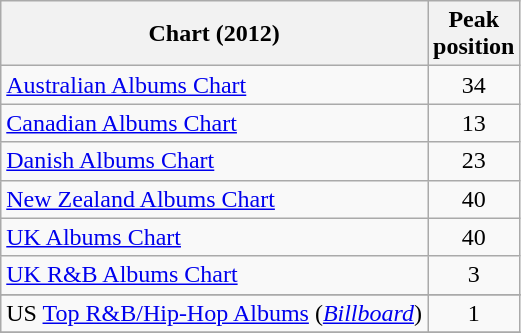<table class="wikitable sortable">
<tr>
<th scope="col">Chart (2012)</th>
<th scope="col">Peak<br>position</th>
</tr>
<tr>
<td><a href='#'>Australian Albums Chart</a></td>
<td style="text-align:center;">34</td>
</tr>
<tr>
<td><a href='#'>Canadian Albums Chart</a></td>
<td style="text-align:center;">13</td>
</tr>
<tr>
<td><a href='#'>Danish Albums Chart</a></td>
<td style="text-align:center;">23</td>
</tr>
<tr>
<td><a href='#'>New Zealand Albums Chart</a></td>
<td style="text-align:center;">40</td>
</tr>
<tr>
<td><a href='#'>UK Albums Chart</a></td>
<td style="text-align:center;">40</td>
</tr>
<tr>
<td><a href='#'>UK R&B Albums Chart</a></td>
<td style="text-align:center;">3</td>
</tr>
<tr>
</tr>
<tr>
</tr>
<tr>
<td>US <a href='#'>Top R&B/Hip-Hop Albums</a> (<em><a href='#'>Billboard</a></em>)</td>
<td style="text-align:center;">1</td>
</tr>
<tr>
</tr>
</table>
